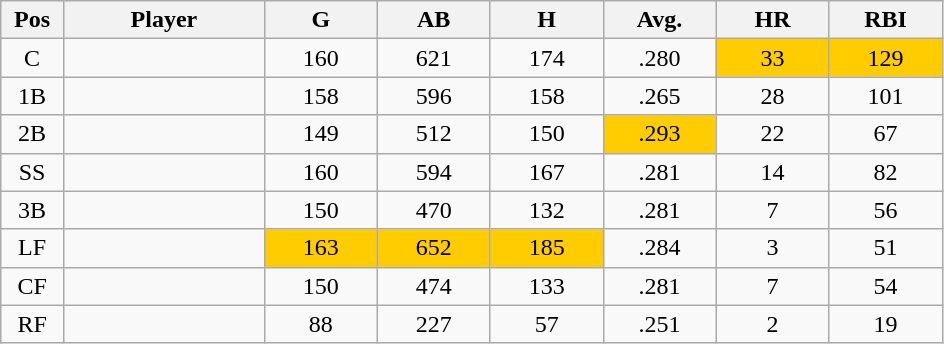<table class="wikitable sortable">
<tr>
<th bgcolor="#DDDDFF" width="5%">Pos</th>
<th bgcolor="#DDDDFF" width="16%">Player</th>
<th bgcolor="#DDDDFF" width="9%">G</th>
<th bgcolor="#DDDDFF" width="9%">AB</th>
<th bgcolor="#DDDDFF" width="9%">H</th>
<th bgcolor="#DDDDFF" width="9%">Avg.</th>
<th bgcolor="#DDDDFF" width="9%">HR</th>
<th bgcolor="#DDDDFF" width="9%">RBI</th>
</tr>
<tr align="center">
<td>C</td>
<td></td>
<td>160</td>
<td>621</td>
<td>174</td>
<td>.280</td>
<td bgcolor=#ffcc00>33</td>
<td bgcolor=#ffcc00>129</td>
</tr>
<tr align="center">
<td>1B</td>
<td></td>
<td>158</td>
<td>596</td>
<td>158</td>
<td>.265</td>
<td>28</td>
<td>101</td>
</tr>
<tr align="center">
<td>2B</td>
<td></td>
<td>149</td>
<td>512</td>
<td>150</td>
<td bgcolor=#ffcc00>.293</td>
<td>22</td>
<td>67</td>
</tr>
<tr align="center">
<td>SS</td>
<td></td>
<td>160</td>
<td>594</td>
<td>167</td>
<td>.281</td>
<td>14</td>
<td>82</td>
</tr>
<tr align="center">
<td>3B</td>
<td></td>
<td>150</td>
<td>470</td>
<td>132</td>
<td>.281</td>
<td>7</td>
<td>56</td>
</tr>
<tr align="center">
<td>LF</td>
<td></td>
<td bgcolor=#ffcc00>163</td>
<td bgcolor=#ffcc00>652</td>
<td bgcolor=#ffcc00>185</td>
<td>.284</td>
<td>3</td>
<td>51</td>
</tr>
<tr align="center">
<td>CF</td>
<td></td>
<td>150</td>
<td>474</td>
<td>133</td>
<td>.281</td>
<td>7</td>
<td>54</td>
</tr>
<tr align="center">
<td>RF</td>
<td></td>
<td>88</td>
<td>227</td>
<td>57</td>
<td>.251</td>
<td>2</td>
<td>19</td>
</tr>
</table>
